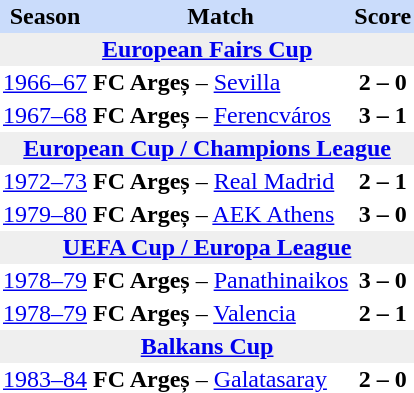<table class="toccolours" border="0" cellpadding="2" cellspacing="0" align="left" style="margin:0.5em;">
<tr bgcolor=#CADCFB>
<th>Season</th>
<th>Match</th>
<th>Score</th>
</tr>
<tr>
<th colspan="4" bgcolor=#EFEFEF><a href='#'>European Fairs Cup</a></th>
</tr>
<tr>
<td align="center"><a href='#'>1966–67</a></td>
<td align="left"><strong>FC Argeș</strong> –  <a href='#'>Sevilla</a></td>
<td align="center"><strong>2 – 0</strong></td>
</tr>
<tr>
<td align="center"><a href='#'>1967–68</a></td>
<td align="left"><strong>FC Argeș</strong> –  <a href='#'>Ferencváros</a></td>
<td align="center"><strong>3 – 1</strong></td>
</tr>
<tr>
</tr>
<tr>
<th colspan="4" bgcolor=#EFEFEF><a href='#'>European Cup / Champions League</a></th>
</tr>
<tr>
<td align="center"><a href='#'>1972–73</a></td>
<td align="left"><strong>FC Argeș</strong> –  <a href='#'>Real Madrid</a></td>
<td align="center"><strong>2 – 1</strong></td>
</tr>
<tr>
<td align="center"><a href='#'>1979–80</a></td>
<td align="left"><strong>FC Argeș</strong> –  <a href='#'>AEK Athens</a></td>
<td align="center"><strong>3 – 0</strong></td>
</tr>
<tr>
<th colspan="4" bgcolor=#EFEFEF><a href='#'>UEFA Cup / Europa League</a></th>
</tr>
<tr>
<td align="center"><a href='#'>1978–79</a></td>
<td align="left"><strong>FC Argeș</strong> –  <a href='#'>Panathinaikos</a></td>
<td align="center"><strong>3 – 0</strong></td>
</tr>
<tr>
<td align="center"><a href='#'>1978–79</a></td>
<td align="left"><strong>FC Argeș</strong> –  <a href='#'>Valencia</a></td>
<td align="center"><strong>2 – 1</strong></td>
</tr>
<tr>
<th colspan="4" bgcolor=#EFEFEF><a href='#'>Balkans Cup</a></th>
</tr>
<tr>
<td align="center"><a href='#'>1983–84</a></td>
<td align="left"><strong>FC Argeș</strong> –  <a href='#'>Galatasaray</a></td>
<td align="center"><strong>2 – 0</strong></td>
</tr>
<tr>
</tr>
</table>
